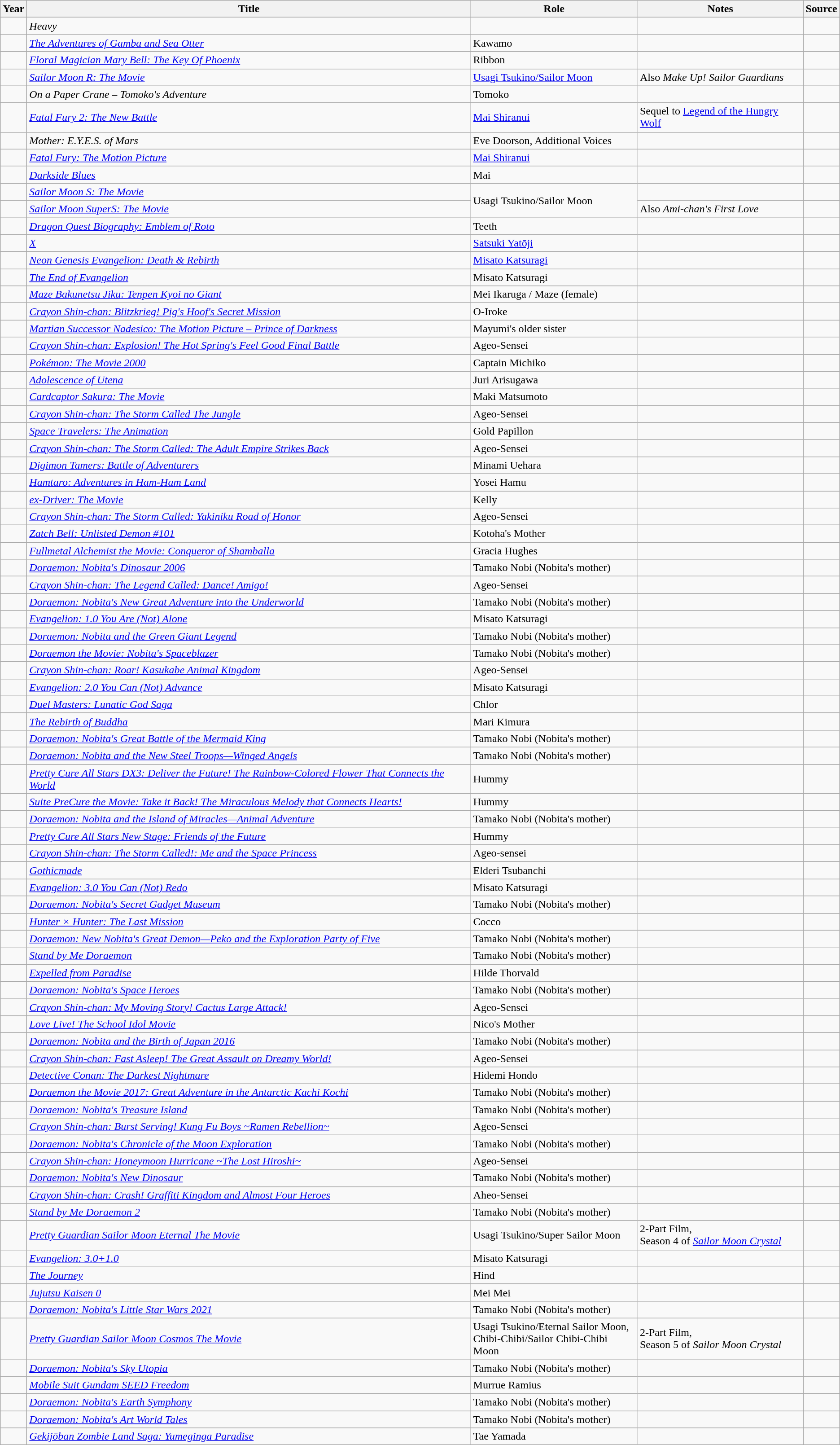<table class="wikitable sortable plainrowheaders">
<tr>
<th>Year</th>
<th>Title</th>
<th>Role</th>
<th class="unsortable">Notes</th>
<th class="unsortable">Source</th>
</tr>
<tr>
<td></td>
<td><em>Heavy</em></td>
<td></td>
<td></td>
<td></td>
</tr>
<tr>
<td></td>
<td><em><a href='#'>The Adventures of Gamba and Sea Otter</a></em></td>
<td>Kawamo</td>
<td></td>
<td></td>
</tr>
<tr>
<td></td>
<td><em><a href='#'>Floral Magician Mary Bell: The Key Of Phoenix</a></em></td>
<td>Ribbon</td>
<td></td>
<td></td>
</tr>
<tr>
<td></td>
<td><em><a href='#'>Sailor Moon R: The Movie</a></em></td>
<td><a href='#'>Usagi Tsukino/Sailor Moon</a></td>
<td>Also <em>Make Up! Sailor Guardians</em></td>
<td></td>
</tr>
<tr>
<td></td>
<td><em>On a Paper Crane – Tomoko's Adventure</em></td>
<td>Tomoko</td>
<td></td>
<td></td>
</tr>
<tr>
<td></td>
<td><em><a href='#'>Fatal Fury 2: The New Battle</a></em></td>
<td><a href='#'>Mai Shiranui</a></td>
<td>Sequel to <a href='#'>Legend of the Hungry Wolf</a></td>
<td></td>
</tr>
<tr>
<td></td>
<td><em>Mother: E.Y.E.S. of Mars</em></td>
<td>Eve Doorson, Additional Voices</td>
<td></td>
<td></td>
</tr>
<tr>
<td></td>
<td><em><a href='#'>Fatal Fury: The Motion Picture</a></em></td>
<td><a href='#'>Mai Shiranui</a></td>
<td></td>
<td></td>
</tr>
<tr>
<td></td>
<td><em><a href='#'>Darkside Blues</a></em></td>
<td>Mai</td>
<td></td>
<td></td>
</tr>
<tr>
<td></td>
<td><em><a href='#'>Sailor Moon S: The Movie</a></em></td>
<td rowspan="2">Usagi Tsukino/Sailor Moon</td>
<td></td>
<td></td>
</tr>
<tr>
<td></td>
<td><em><a href='#'>Sailor Moon SuperS: The Movie</a></em></td>
<td>Also <em>Ami-chan's First Love</em></td>
<td></td>
</tr>
<tr>
<td></td>
<td><em><a href='#'>Dragon Quest Biography: Emblem of Roto</a></em></td>
<td>Teeth</td>
<td></td>
<td></td>
</tr>
<tr>
<td></td>
<td><em><a href='#'>X</a></em></td>
<td><a href='#'>Satsuki Yatōji</a></td>
<td></td>
<td></td>
</tr>
<tr>
<td></td>
<td><em><a href='#'>Neon Genesis Evangelion: Death & Rebirth</a></em></td>
<td><a href='#'>Misato Katsuragi</a></td>
<td></td>
<td></td>
</tr>
<tr>
<td></td>
<td><em><a href='#'>The End of Evangelion</a></em></td>
<td>Misato Katsuragi</td>
<td></td>
<td></td>
</tr>
<tr>
<td></td>
<td><em><a href='#'>Maze Bakunetsu Jiku: Tenpen Kyoi no Giant</a></em></td>
<td>Mei Ikaruga / Maze (female)</td>
<td></td>
<td></td>
</tr>
<tr>
<td></td>
<td><em><a href='#'>Crayon Shin-chan: Blitzkrieg! Pig's Hoof's Secret Mission</a></em></td>
<td>O-Iroke</td>
<td></td>
<td></td>
</tr>
<tr>
<td></td>
<td><em><a href='#'>Martian Successor Nadesico: The Motion Picture – Prince of Darkness</a></em></td>
<td>Mayumi's older sister</td>
<td></td>
<td></td>
</tr>
<tr>
<td></td>
<td><em><a href='#'>Crayon Shin-chan: Explosion! The Hot Spring's Feel Good Final Battle</a></em></td>
<td>Ageo-Sensei</td>
<td></td>
<td></td>
</tr>
<tr>
<td></td>
<td><em><a href='#'>Pokémon: The Movie 2000</a></em></td>
<td>Captain Michiko</td>
<td></td>
<td></td>
</tr>
<tr>
<td></td>
<td><em><a href='#'>Adolescence of Utena</a></em></td>
<td>Juri Arisugawa</td>
<td></td>
<td></td>
</tr>
<tr>
<td></td>
<td><em><a href='#'>Cardcaptor Sakura: The Movie</a></em></td>
<td>Maki Matsumoto</td>
<td></td>
<td></td>
</tr>
<tr>
<td></td>
<td><em><a href='#'>Crayon Shin-chan: The Storm Called The Jungle</a></em></td>
<td>Ageo-Sensei</td>
<td></td>
<td></td>
</tr>
<tr>
<td></td>
<td><em><a href='#'>Space Travelers: The Animation</a></em></td>
<td>Gold Papillon</td>
<td></td>
<td></td>
</tr>
<tr>
<td></td>
<td><em><a href='#'>Crayon Shin-chan: The Storm Called: The Adult Empire Strikes Back</a></em></td>
<td>Ageo-Sensei</td>
<td></td>
<td></td>
</tr>
<tr>
<td></td>
<td><em><a href='#'>Digimon Tamers: Battle of Adventurers</a></em></td>
<td>Minami Uehara</td>
<td></td>
<td></td>
</tr>
<tr>
<td></td>
<td><em><a href='#'>Hamtaro: Adventures in Ham-Ham Land</a></em></td>
<td>Yosei Hamu</td>
<td></td>
<td></td>
</tr>
<tr>
<td></td>
<td><em><a href='#'>ex-Driver: The Movie</a></em></td>
<td>Kelly</td>
<td></td>
<td></td>
</tr>
<tr>
<td></td>
<td><em><a href='#'>Crayon Shin-chan: The Storm Called: Yakiniku Road of Honor</a></em></td>
<td>Ageo-Sensei</td>
<td></td>
<td></td>
</tr>
<tr>
<td></td>
<td><em><a href='#'>Zatch Bell: Unlisted Demon #101</a></em></td>
<td>Kotoha's Mother</td>
<td></td>
<td></td>
</tr>
<tr>
<td></td>
<td><em><a href='#'>Fullmetal Alchemist the Movie: Conqueror of Shamballa</a></em></td>
<td>Gracia Hughes</td>
<td></td>
<td></td>
</tr>
<tr>
<td></td>
<td><em><a href='#'>Doraemon: Nobita's Dinosaur 2006</a></em></td>
<td>Tamako Nobi (Nobita's mother)</td>
<td></td>
<td></td>
</tr>
<tr>
<td></td>
<td><em><a href='#'>Crayon Shin-chan: The Legend Called: Dance! Amigo!</a></em></td>
<td>Ageo-Sensei</td>
<td></td>
<td></td>
</tr>
<tr>
<td></td>
<td><em><a href='#'>Doraemon: Nobita's New Great Adventure into the Underworld</a></em></td>
<td>Tamako Nobi (Nobita's mother)</td>
<td></td>
<td></td>
</tr>
<tr>
<td></td>
<td><em><a href='#'>Evangelion: 1.0 You Are (Not) Alone</a></em></td>
<td>Misato Katsuragi</td>
<td></td>
<td></td>
</tr>
<tr>
<td></td>
<td><em><a href='#'>Doraemon: Nobita and the Green Giant Legend</a></em></td>
<td>Tamako Nobi (Nobita's mother)</td>
<td></td>
<td></td>
</tr>
<tr>
<td></td>
<td><em><a href='#'>Doraemon the Movie: Nobita's Spaceblazer</a></em></td>
<td>Tamako Nobi (Nobita's mother)</td>
<td></td>
<td></td>
</tr>
<tr>
<td></td>
<td><em><a href='#'>Crayon Shin-chan: Roar! Kasukabe Animal Kingdom</a></em></td>
<td>Ageo-Sensei</td>
<td></td>
<td></td>
</tr>
<tr>
<td></td>
<td><em><a href='#'>Evangelion: 2.0 You Can (Not) Advance</a></em></td>
<td>Misato Katsuragi</td>
<td></td>
<td></td>
</tr>
<tr>
<td></td>
<td><em><a href='#'>Duel Masters: Lunatic God Saga</a></em></td>
<td>Chlor</td>
<td></td>
<td></td>
</tr>
<tr>
<td></td>
<td><em><a href='#'>The Rebirth of Buddha</a></em></td>
<td>Mari Kimura</td>
<td></td>
<td></td>
</tr>
<tr>
<td></td>
<td><em><a href='#'>Doraemon: Nobita's Great Battle of the Mermaid King</a></em></td>
<td>Tamako Nobi (Nobita's mother)</td>
<td></td>
<td></td>
</tr>
<tr>
<td></td>
<td><em><a href='#'>Doraemon: Nobita and the New Steel Troops—Winged Angels</a></em></td>
<td>Tamako Nobi (Nobita's mother)</td>
<td></td>
<td></td>
</tr>
<tr>
<td></td>
<td><em><a href='#'>Pretty Cure All Stars DX3: Deliver the Future! The Rainbow-Colored Flower That Connects the World</a></em></td>
<td>Hummy</td>
<td></td>
<td></td>
</tr>
<tr>
<td></td>
<td><em><a href='#'>Suite PreCure the Movie: Take it Back! The Miraculous Melody that Connects Hearts!</a></em></td>
<td>Hummy</td>
<td></td>
<td></td>
</tr>
<tr>
<td></td>
<td><em><a href='#'>Doraemon: Nobita and the Island of Miracles—Animal Adventure</a></em></td>
<td>Tamako Nobi (Nobita's mother)</td>
<td></td>
<td></td>
</tr>
<tr>
<td></td>
<td><em><a href='#'>Pretty Cure All Stars New Stage: Friends of the Future</a></em></td>
<td>Hummy</td>
<td></td>
<td></td>
</tr>
<tr>
<td></td>
<td><em><a href='#'>Crayon Shin-chan: The Storm Called!: Me and the Space Princess</a></em></td>
<td>Ageo-sensei</td>
<td></td>
<td></td>
</tr>
<tr>
<td></td>
<td><em><a href='#'>Gothicmade</a></em></td>
<td>Elderi Tsubanchi</td>
<td></td>
<td></td>
</tr>
<tr>
<td></td>
<td><em><a href='#'>Evangelion: 3.0 You Can (Not) Redo</a></em></td>
<td>Misato Katsuragi</td>
<td></td>
<td></td>
</tr>
<tr>
<td></td>
<td><em><a href='#'>Doraemon: Nobita's Secret Gadget Museum</a></em></td>
<td>Tamako Nobi (Nobita's mother)</td>
<td></td>
<td></td>
</tr>
<tr>
<td></td>
<td><em><a href='#'>Hunter × Hunter: The Last Mission</a></em></td>
<td>Cocco</td>
<td></td>
<td></td>
</tr>
<tr>
<td></td>
<td><em><a href='#'>Doraemon: New Nobita's Great Demon—Peko and the Exploration Party of Five</a></em></td>
<td>Tamako Nobi (Nobita's mother)</td>
<td></td>
<td></td>
</tr>
<tr>
<td></td>
<td><em><a href='#'>Stand by Me Doraemon</a></em></td>
<td>Tamako Nobi (Nobita's mother)</td>
<td></td>
<td></td>
</tr>
<tr>
<td></td>
<td><em><a href='#'>Expelled from Paradise</a></em></td>
<td>Hilde Thorvald</td>
<td></td>
<td></td>
</tr>
<tr>
<td></td>
<td><em><a href='#'>Doraemon: Nobita's Space Heroes</a></em></td>
<td>Tamako Nobi (Nobita's mother)</td>
<td></td>
<td></td>
</tr>
<tr>
<td></td>
<td><em><a href='#'>Crayon Shin-chan: My Moving Story! Cactus Large Attack!</a></em></td>
<td>Ageo-Sensei</td>
<td></td>
<td></td>
</tr>
<tr>
<td></td>
<td><em><a href='#'>Love Live! The School Idol Movie</a></em></td>
<td>Nico's Mother</td>
<td></td>
<td></td>
</tr>
<tr>
<td></td>
<td><em><a href='#'>Doraemon: Nobita and the Birth of Japan 2016</a></em></td>
<td>Tamako Nobi (Nobita's mother)</td>
<td></td>
<td></td>
</tr>
<tr>
<td></td>
<td><em><a href='#'>Crayon Shin-chan: Fast Asleep! The Great Assault on Dreamy World!</a></em></td>
<td>Ageo-Sensei</td>
<td></td>
<td></td>
</tr>
<tr>
<td></td>
<td><em><a href='#'>Detective Conan: The Darkest Nightmare</a></em></td>
<td>Hidemi Hondo</td>
<td></td>
<td></td>
</tr>
<tr>
<td></td>
<td><em><a href='#'>Doraemon the Movie 2017: Great Adventure in the Antarctic Kachi Kochi</a></em></td>
<td>Tamako Nobi (Nobita's mother)</td>
<td></td>
<td></td>
</tr>
<tr>
<td></td>
<td><em><a href='#'>Doraemon: Nobita's Treasure Island</a></em></td>
<td>Tamako Nobi (Nobita's mother)</td>
<td></td>
<td></td>
</tr>
<tr>
<td></td>
<td><em><a href='#'>Crayon Shin-chan: Burst Serving! Kung Fu Boys ~Ramen Rebellion~</a></em></td>
<td>Ageo-Sensei</td>
<td></td>
<td></td>
</tr>
<tr>
<td></td>
<td><em><a href='#'>Doraemon: Nobita's Chronicle of the Moon Exploration</a></em></td>
<td>Tamako Nobi (Nobita's mother)</td>
<td></td>
<td></td>
</tr>
<tr>
<td></td>
<td><em><a href='#'>Crayon Shin-chan: Honeymoon Hurricane ~The Lost Hiroshi~</a></em></td>
<td>Ageo-Sensei</td>
<td></td>
<td></td>
</tr>
<tr>
<td></td>
<td><em><a href='#'>Doraemon: Nobita's New Dinosaur</a></em></td>
<td>Tamako Nobi (Nobita's mother)</td>
<td></td>
<td></td>
</tr>
<tr>
<td></td>
<td><em><a href='#'>Crayon Shin-chan: Crash! Graffiti Kingdom and Almost Four Heroes</a></em></td>
<td>Aheo-Sensei</td>
<td></td>
<td></td>
</tr>
<tr>
<td></td>
<td><em><a href='#'>Stand by Me Doraemon 2</a></em></td>
<td>Tamako Nobi (Nobita's mother)</td>
<td></td>
<td></td>
</tr>
<tr>
<td></td>
<td><em><a href='#'>Pretty Guardian Sailor Moon Eternal The Movie</a></em></td>
<td>Usagi Tsukino/Super Sailor Moon</td>
<td>2-Part Film,<br>Season 4 of <em><a href='#'>Sailor Moon Crystal</a></em> </td>
<td></td>
</tr>
<tr>
<td></td>
<td><em><a href='#'>Evangelion: 3.0+1.0</a></em></td>
<td>Misato Katsuragi</td>
<td></td>
<td></td>
</tr>
<tr>
<td></td>
<td><em><a href='#'>The Journey</a></em></td>
<td>Hind</td>
<td></td>
<td></td>
</tr>
<tr>
<td></td>
<td><em><a href='#'>Jujutsu Kaisen 0</a></em></td>
<td>Mei Mei</td>
<td></td>
<td></td>
</tr>
<tr>
<td></td>
<td><em><a href='#'>Doraemon: Nobita's Little Star Wars 2021</a></em></td>
<td>Tamako Nobi (Nobita's mother)</td>
<td></td>
<td></td>
</tr>
<tr>
<td></td>
<td><em><a href='#'>Pretty Guardian Sailor Moon Cosmos The Movie</a></em></td>
<td>Usagi Tsukino/Eternal Sailor Moon,<br>Chibi-Chibi/Sailor Chibi-Chibi Moon</td>
<td>2-Part Film,<br>Season 5 of <em>Sailor Moon Crystal</em> </td>
<td></td>
</tr>
<tr>
<td></td>
<td><em><a href='#'>Doraemon: Nobita's Sky Utopia</a></em></td>
<td>Tamako Nobi (Nobita's mother)</td>
<td></td>
<td></td>
</tr>
<tr>
<td></td>
<td><em><a href='#'>Mobile Suit Gundam SEED Freedom</a></em></td>
<td>Murrue Ramius</td>
<td></td>
<td></td>
</tr>
<tr>
<td></td>
<td><em><a href='#'>Doraemon: Nobita's Earth Symphony</a></em></td>
<td>Tamako Nobi (Nobita's mother)</td>
<td></td>
<td></td>
</tr>
<tr>
<td></td>
<td><em><a href='#'>Doraemon: Nobita's Art World Tales</a></em></td>
<td>Tamako Nobi (Nobita's mother)</td>
<td></td>
<td></td>
</tr>
<tr>
<td></td>
<td><em><a href='#'>Gekijōban Zombie Land Saga: Yumeginga Paradise</a></em></td>
<td>Tae Yamada</td>
<td></td>
<td></td>
</tr>
</table>
